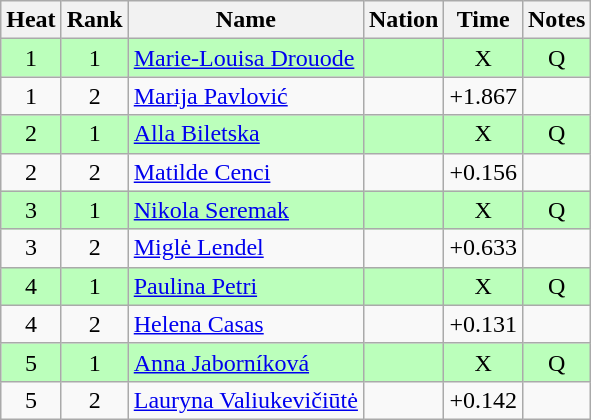<table class="wikitable sortable" style="text-align:center">
<tr>
<th>Heat</th>
<th>Rank</th>
<th>Name</th>
<th>Nation</th>
<th>Time</th>
<th>Notes</th>
</tr>
<tr bgcolor=bbffbb>
<td>1</td>
<td>1</td>
<td align=left><a href='#'>Marie-Louisa Drouode</a></td>
<td align=left></td>
<td>X</td>
<td>Q</td>
</tr>
<tr>
<td>1</td>
<td>2</td>
<td align=left><a href='#'>Marija Pavlović</a></td>
<td align=left></td>
<td>+1.867</td>
<td></td>
</tr>
<tr bgcolor=bbffbb>
<td>2</td>
<td>1</td>
<td align=left><a href='#'>Alla Biletska</a></td>
<td align=left></td>
<td>X</td>
<td>Q</td>
</tr>
<tr>
<td>2</td>
<td>2</td>
<td align=left><a href='#'>Matilde Cenci</a></td>
<td align=left></td>
<td>+0.156</td>
<td></td>
</tr>
<tr bgcolor=bbffbb>
<td>3</td>
<td>1</td>
<td align=left><a href='#'>Nikola Seremak</a></td>
<td align=left></td>
<td>X</td>
<td>Q</td>
</tr>
<tr>
<td>3</td>
<td>2</td>
<td align=left><a href='#'>Miglė Lendel</a></td>
<td align=left></td>
<td>+0.633</td>
<td></td>
</tr>
<tr bgcolor=bbffbb>
<td>4</td>
<td>1</td>
<td align=left><a href='#'>Paulina Petri</a></td>
<td align=left></td>
<td>X</td>
<td>Q</td>
</tr>
<tr>
<td>4</td>
<td>2</td>
<td align=left><a href='#'>Helena Casas</a></td>
<td align=left></td>
<td>+0.131</td>
<td></td>
</tr>
<tr bgcolor=bbffbb>
<td>5</td>
<td>1</td>
<td align=left><a href='#'>Anna Jaborníková</a></td>
<td align=left></td>
<td>X</td>
<td>Q</td>
</tr>
<tr>
<td>5</td>
<td>2</td>
<td align=left><a href='#'>Lauryna Valiukevičiūtė</a></td>
<td align=left></td>
<td>+0.142</td>
<td></td>
</tr>
</table>
